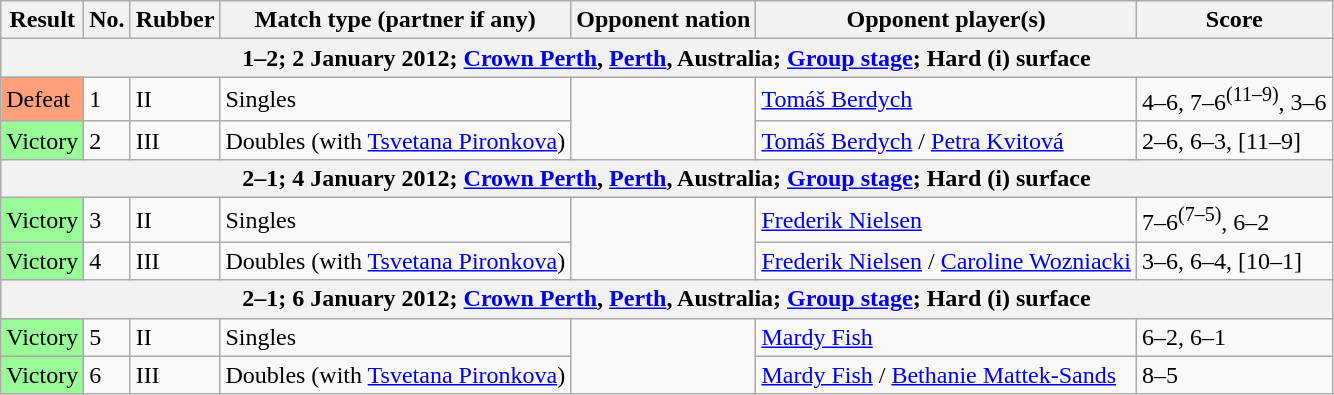<table class=wikitable>
<tr>
<th>Result</th>
<th>No.</th>
<th>Rubber</th>
<th>Match type (partner if any)</th>
<th>Opponent nation</th>
<th>Opponent player(s)</th>
<th>Score</th>
</tr>
<tr>
<th colspan=7>1–2; 2 January 2012; <a href='#'>Crown Perth</a>, <a href='#'>Perth</a>, Australia; <a href='#'>Group stage</a>; Hard (i) surface</th>
</tr>
<tr>
<td bgcolor=FFA07A>Defeat</td>
<td>1</td>
<td>II</td>
<td>Singles</td>
<td rowspan=2></td>
<td><a href='#'>Tomáš Berdych</a></td>
<td>4–6, 7–6<sup>(11–9)</sup>, 3–6</td>
</tr>
<tr>
<td bgcolor=98FB98>Victory</td>
<td>2</td>
<td>III</td>
<td>Doubles (with <a href='#'>Tsvetana Pironkova</a>)</td>
<td><a href='#'>Tomáš Berdych</a> / <a href='#'>Petra Kvitová</a></td>
<td>2–6, 6–3, [11–9]</td>
</tr>
<tr>
<th colspan=7>2–1; 4 January 2012; <a href='#'>Crown Perth</a>, <a href='#'>Perth</a>, Australia; <a href='#'>Group stage</a>; Hard (i) surface</th>
</tr>
<tr>
<td bgcolor=98FB98>Victory</td>
<td>3</td>
<td>II</td>
<td>Singles</td>
<td rowspan=2></td>
<td><a href='#'>Frederik Nielsen</a></td>
<td>7–6<sup>(7–5)</sup>, 6–2</td>
</tr>
<tr>
<td bgcolor=98FB98>Victory</td>
<td>4</td>
<td>III</td>
<td>Doubles (with <a href='#'>Tsvetana Pironkova</a>)</td>
<td><a href='#'>Frederik Nielsen</a> / <a href='#'>Caroline Wozniacki</a></td>
<td>3–6, 6–4, [10–1]</td>
</tr>
<tr>
<th colspan=7>2–1; 6 January 2012; <a href='#'>Crown Perth</a>, <a href='#'>Perth</a>, Australia; <a href='#'>Group stage</a>; Hard (i) surface</th>
</tr>
<tr>
<td bgcolor=98FB98>Victory</td>
<td>5</td>
<td>II</td>
<td>Singles</td>
<td rowspan=2></td>
<td><a href='#'>Mardy Fish</a></td>
<td>6–2, 6–1</td>
</tr>
<tr>
<td bgcolor=98FB98>Victory</td>
<td>6</td>
<td>III</td>
<td>Doubles (with <a href='#'>Tsvetana Pironkova</a>)</td>
<td><a href='#'>Mardy Fish</a> / <a href='#'>Bethanie Mattek-Sands</a></td>
<td>8–5</td>
</tr>
</table>
